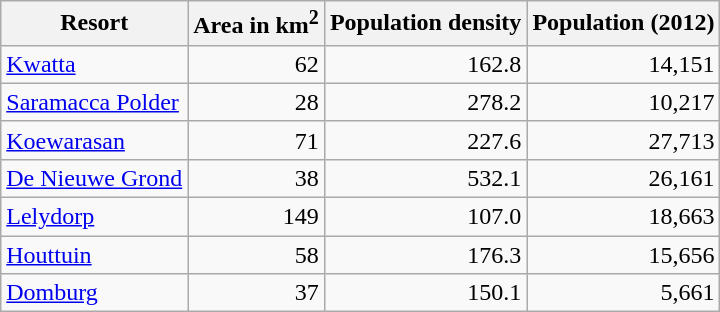<table class="wikitable sortable" style="text-align:right;">
<tr>
<th>Resort</th>
<th>Area in km<sup>2</sup></th>
<th>Population density</th>
<th>Population (2012)</th>
</tr>
<tr>
<td align="left"><a href='#'>Kwatta</a></td>
<td>62</td>
<td>162.8</td>
<td>14,151</td>
</tr>
<tr>
<td align="left"><a href='#'>Saramacca Polder</a></td>
<td>28</td>
<td>278.2</td>
<td>10,217</td>
</tr>
<tr>
<td align="left"><a href='#'>Koewarasan</a></td>
<td>71</td>
<td>227.6</td>
<td>27,713</td>
</tr>
<tr>
<td align="left"><a href='#'>De Nieuwe Grond</a></td>
<td>38</td>
<td>532.1</td>
<td>26,161</td>
</tr>
<tr>
<td align="left"><a href='#'>Lelydorp</a></td>
<td>149</td>
<td>107.0</td>
<td>18,663</td>
</tr>
<tr>
<td align="left"><a href='#'>Houttuin</a></td>
<td>58</td>
<td>176.3</td>
<td>15,656</td>
</tr>
<tr>
<td align="left"><a href='#'>Domburg</a></td>
<td>37</td>
<td>150.1</td>
<td>5,661</td>
</tr>
</table>
